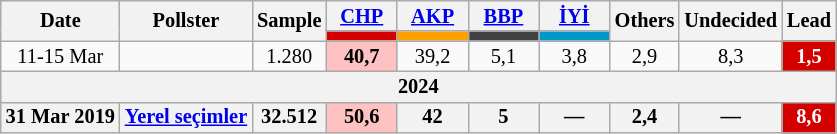<table class="wikitable mw-collapsible" style="text-align:center; font-size:85%; line-height:14px;">
<tr>
<th rowspan="2">Date</th>
<th rowspan="2">Pollster</th>
<th rowspan="2">Sample</th>
<th style="width:3em;"><a href='#'>CHP</a></th>
<th style="width:3em;"><a href='#'>AKP</a></th>
<th style="width:3em;"><a href='#'>BBP</a></th>
<th style="width:3em;"><a href='#'>İYİ</a></th>
<th rowspan="2">Others</th>
<th rowspan="2">Undecided</th>
<th rowspan="2">Lead</th>
</tr>
<tr>
<th style="background:#d40000;"></th>
<th style="background:#fda000;"></th>
<th style="background:#414042;"></th>
<th style="background:#0099cc;"></th>
</tr>
<tr>
<td>11-15 Mar</td>
<td></td>
<td>1.280</td>
<td style="background:#FFC2C2"><strong>40,7</strong></td>
<td>39,2</td>
<td>5,1</td>
<td>3,8</td>
<td>2,9</td>
<td>8,3</td>
<th style="background:#d40000; color:white;">1,5</th>
</tr>
<tr>
<th colspan="10">2024</th>
</tr>
<tr>
<th>31 Mar 2019</th>
<th><a href='#'>Yerel seçimler</a></th>
<th>32.512</th>
<th style="background:#FFC2C2"><strong>50,6</strong></th>
<th>42</th>
<th>5</th>
<th>—</th>
<th>2,4</th>
<th>—</th>
<th style="background:#d40000; color:white;">8,6</th>
</tr>
</table>
